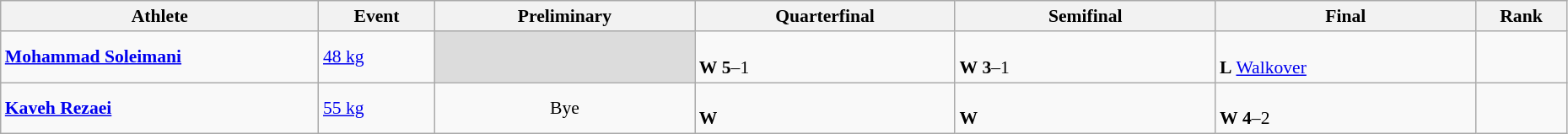<table class="wikitable" width="98%" style="text-align:left; font-size:90%">
<tr>
<th width="11%">Athlete</th>
<th width="4%">Event</th>
<th width="9%">Preliminary</th>
<th width="9%">Quarterfinal</th>
<th width="9%">Semifinal</th>
<th width="9%">Final</th>
<th width="3%">Rank</th>
</tr>
<tr>
<td><strong><a href='#'>Mohammad Soleimani</a></strong></td>
<td><a href='#'>48 kg</a></td>
<td bgcolor=#DCDCDC></td>
<td><br><strong>W</strong> <strong>5</strong>–1</td>
<td><br><strong>W</strong> <strong>3</strong>–1</td>
<td><br><strong>L</strong> <a href='#'>Walkover</a></td>
<td align=center></td>
</tr>
<tr>
<td><strong><a href='#'>Kaveh Rezaei</a></strong></td>
<td><a href='#'>55 kg</a></td>
<td align=center>Bye</td>
<td><br><strong>W</strong> </td>
<td><br><strong>W</strong> </td>
<td><br><strong>W</strong> <strong>4</strong>–2</td>
<td align=center></td>
</tr>
</table>
